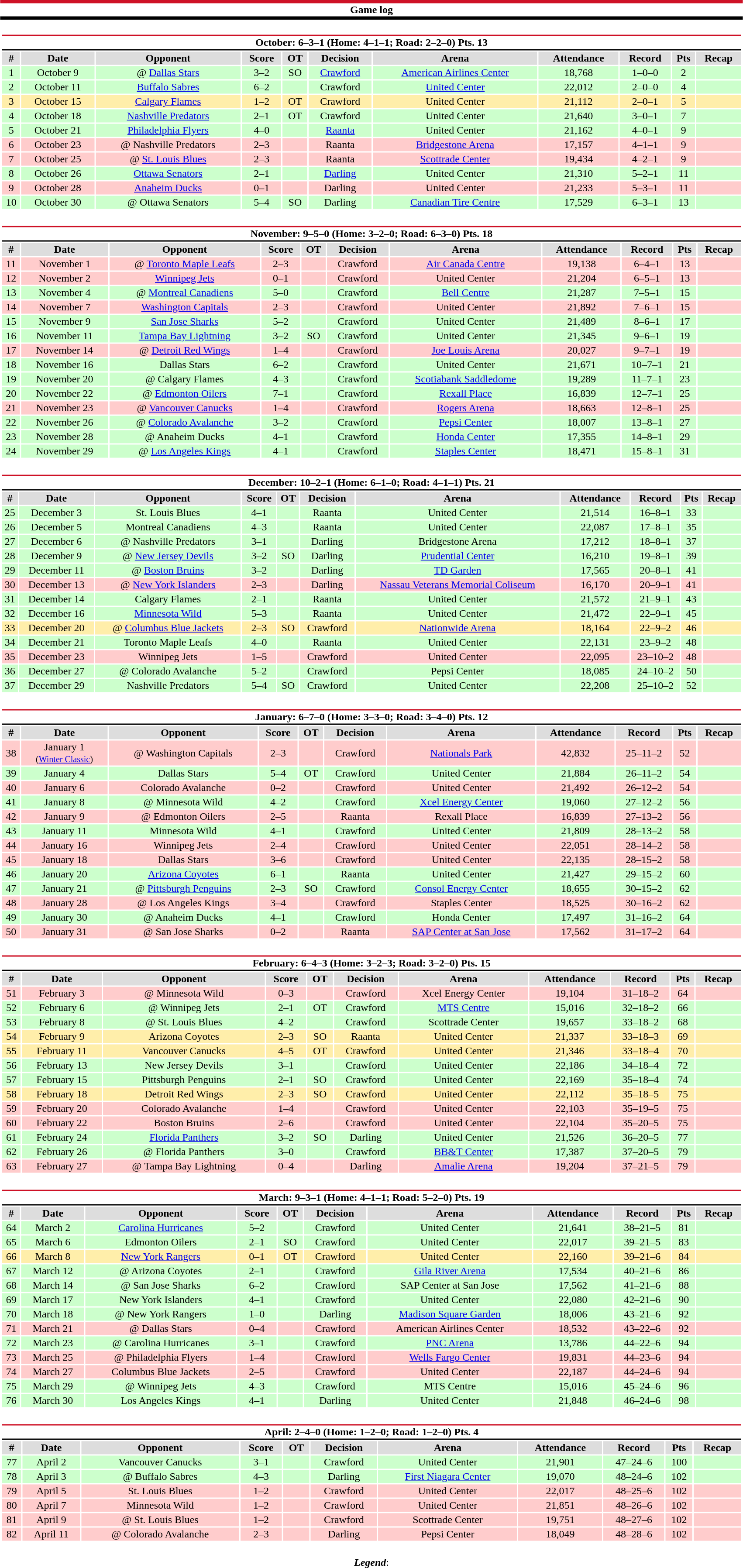<table class="toccolours" style="width:90%; clear:both; margin:1.5em auto; text-align:center;">
<tr>
<th colspan="11" style="background:#fff; border-top:#ce1126 5px solid; border-bottom:#000000 5px solid;">Game log</th>
</tr>
<tr>
<td colspan=11><br><table class="toccolours collapsible collapsed" style="width:100%;">
<tr>
<th colspan="11" style="background:#fff; border-top:#ce1126 2px solid; border-bottom:#000000 2px solid;">October: 6–3–1 (Home: 4–1–1; Road: 2–2–0) Pts. 13</th>
</tr>
<tr style="text-align:center; background:#ddd;">
<th>#</th>
<th>Date</th>
<th>Opponent</th>
<th>Score</th>
<th>OT</th>
<th>Decision</th>
<th>Arena</th>
<th>Attendance</th>
<th>Record</th>
<th>Pts</th>
<th>Recap</th>
</tr>
<tr style="text-align:center; background:#cfc;">
<td>1</td>
<td>October 9</td>
<td>@ <a href='#'>Dallas Stars</a></td>
<td>3–2</td>
<td>SO</td>
<td><a href='#'>Crawford</a></td>
<td><a href='#'>American Airlines Center</a></td>
<td>18,768</td>
<td>1–0–0</td>
<td>2</td>
<td></td>
</tr>
<tr style="text-align:center; background:#cfc;">
<td>2</td>
<td>October 11</td>
<td><a href='#'>Buffalo Sabres</a></td>
<td>6–2</td>
<td></td>
<td>Crawford</td>
<td><a href='#'>United Center</a></td>
<td>22,012</td>
<td>2–0–0</td>
<td>4</td>
<td></td>
</tr>
<tr style="text-align:center; background:#fea;">
<td>3</td>
<td>October 15</td>
<td><a href='#'>Calgary Flames</a></td>
<td>1–2</td>
<td>OT</td>
<td>Crawford</td>
<td>United Center</td>
<td>21,112</td>
<td>2–0–1</td>
<td>5</td>
<td></td>
</tr>
<tr style="text-align:center; background:#cfc;">
<td>4</td>
<td>October 18</td>
<td><a href='#'>Nashville Predators</a></td>
<td>2–1</td>
<td>OT</td>
<td>Crawford</td>
<td>United Center</td>
<td>21,640</td>
<td>3–0–1</td>
<td>7</td>
<td></td>
</tr>
<tr style="text-align:center; background:#cfc;">
<td>5</td>
<td>October 21</td>
<td><a href='#'>Philadelphia Flyers</a></td>
<td>4–0</td>
<td></td>
<td><a href='#'>Raanta</a></td>
<td>United Center</td>
<td>21,162</td>
<td>4–0–1</td>
<td>9</td>
<td></td>
</tr>
<tr style="text-align:center; background:#fcc;">
<td>6</td>
<td>October 23</td>
<td>@ Nashville Predators</td>
<td>2–3</td>
<td></td>
<td>Raanta</td>
<td><a href='#'>Bridgestone Arena</a></td>
<td>17,157</td>
<td>4–1–1</td>
<td>9</td>
<td></td>
</tr>
<tr style="text-align:center; background:#fcc;">
<td>7</td>
<td>October 25</td>
<td>@ <a href='#'>St. Louis Blues</a></td>
<td>2–3</td>
<td></td>
<td>Raanta</td>
<td><a href='#'>Scottrade Center</a></td>
<td>19,434</td>
<td>4–2–1</td>
<td>9</td>
<td></td>
</tr>
<tr style="text-align:center; background:#cfc;">
<td>8</td>
<td>October 26</td>
<td><a href='#'>Ottawa Senators</a></td>
<td>2–1</td>
<td></td>
<td><a href='#'>Darling</a></td>
<td>United Center</td>
<td>21,310</td>
<td>5–2–1</td>
<td>11</td>
<td></td>
</tr>
<tr style="text-align:center; background:#fcc;">
<td>9</td>
<td>October 28</td>
<td><a href='#'>Anaheim Ducks</a></td>
<td>0–1</td>
<td></td>
<td>Darling</td>
<td>United Center</td>
<td>21,233</td>
<td>5–3–1</td>
<td>11</td>
<td></td>
</tr>
<tr style="text-align:center; background:#cfc;">
<td>10</td>
<td>October 30</td>
<td>@ Ottawa Senators</td>
<td>5–4</td>
<td>SO</td>
<td>Darling</td>
<td><a href='#'>Canadian Tire Centre</a></td>
<td>17,529</td>
<td>6–3–1</td>
<td>13</td>
<td></td>
</tr>
</table>
</td>
</tr>
<tr>
<td colspan=11><br><table class="toccolours collapsible collapsed" style="width:100%;">
<tr>
<th colspan="11" style="background:#fff; border-top:#ce1126 2px solid; border-bottom:#000000 2px solid;">November: 9–5–0 (Home: 3–2–0; Road: 6–3–0) Pts. 18</th>
</tr>
<tr style="text-align:center; background:#ddd;">
<th>#</th>
<th>Date</th>
<th>Opponent</th>
<th>Score</th>
<th>OT</th>
<th>Decision</th>
<th>Arena</th>
<th>Attendance</th>
<th>Record</th>
<th>Pts</th>
<th>Recap</th>
</tr>
<tr style="text-align:center; background:#fcc;">
<td>11</td>
<td>November 1</td>
<td>@ <a href='#'>Toronto Maple Leafs</a></td>
<td>2–3</td>
<td></td>
<td>Crawford</td>
<td><a href='#'>Air Canada Centre</a></td>
<td>19,138</td>
<td>6–4–1</td>
<td>13</td>
<td></td>
</tr>
<tr style="text-align:center; background:#fcc;">
<td>12</td>
<td>November 2</td>
<td><a href='#'>Winnipeg Jets</a></td>
<td>0–1</td>
<td></td>
<td>Crawford</td>
<td>United Center</td>
<td>21,204</td>
<td>6–5–1</td>
<td>13</td>
<td></td>
</tr>
<tr style="text-align:center; background:#cfc;">
<td>13</td>
<td>November 4</td>
<td>@ <a href='#'>Montreal Canadiens</a></td>
<td>5–0</td>
<td></td>
<td>Crawford</td>
<td><a href='#'>Bell Centre</a></td>
<td>21,287</td>
<td>7–5–1</td>
<td>15</td>
<td></td>
</tr>
<tr style="text-align:center; background:#fcc;">
<td>14</td>
<td>November 7</td>
<td><a href='#'>Washington Capitals</a></td>
<td>2–3</td>
<td></td>
<td>Crawford</td>
<td>United Center</td>
<td>21,892</td>
<td>7–6–1</td>
<td>15</td>
<td></td>
</tr>
<tr style="text-align:center; background:#cfc;">
<td>15</td>
<td>November 9</td>
<td><a href='#'>San Jose Sharks</a></td>
<td>5–2</td>
<td></td>
<td>Crawford</td>
<td>United Center</td>
<td>21,489</td>
<td>8–6–1</td>
<td>17</td>
<td></td>
</tr>
<tr style="text-align:center; background:#cfc;">
<td>16</td>
<td>November 11</td>
<td><a href='#'>Tampa Bay Lightning</a></td>
<td>3–2</td>
<td>SO</td>
<td>Crawford</td>
<td>United Center</td>
<td>21,345</td>
<td>9–6–1</td>
<td>19</td>
<td></td>
</tr>
<tr style="text-align:center; background:#fcc;">
<td>17</td>
<td>November 14</td>
<td>@ <a href='#'>Detroit Red Wings</a></td>
<td>1–4</td>
<td></td>
<td>Crawford</td>
<td><a href='#'>Joe Louis Arena</a></td>
<td>20,027</td>
<td>9–7–1</td>
<td>19</td>
<td></td>
</tr>
<tr style="text-align:center; background:#cfc;">
<td>18</td>
<td>November 16</td>
<td>Dallas Stars</td>
<td>6–2</td>
<td></td>
<td>Crawford</td>
<td>United Center</td>
<td>21,671</td>
<td>10–7–1</td>
<td>21</td>
<td></td>
</tr>
<tr style="text-align:center; background:#cfc;">
<td>19</td>
<td>November 20</td>
<td>@ Calgary Flames</td>
<td>4–3</td>
<td></td>
<td>Crawford</td>
<td><a href='#'>Scotiabank Saddledome</a></td>
<td>19,289</td>
<td>11–7–1</td>
<td>23</td>
<td></td>
</tr>
<tr style="text-align:center; background:#cfc;">
<td>20</td>
<td>November 22</td>
<td>@ <a href='#'>Edmonton Oilers</a></td>
<td>7–1</td>
<td></td>
<td>Crawford</td>
<td><a href='#'>Rexall Place</a></td>
<td>16,839</td>
<td>12–7–1</td>
<td>25</td>
<td></td>
</tr>
<tr style="text-align:center; background:#fcc;">
<td>21</td>
<td>November 23</td>
<td>@ <a href='#'>Vancouver Canucks</a></td>
<td>1–4</td>
<td></td>
<td>Crawford</td>
<td><a href='#'>Rogers Arena</a></td>
<td>18,663</td>
<td>12–8–1</td>
<td>25</td>
<td></td>
</tr>
<tr style="text-align:center; background:#cfc;">
<td>22</td>
<td>November 26</td>
<td>@ <a href='#'>Colorado Avalanche</a></td>
<td>3–2</td>
<td></td>
<td>Crawford</td>
<td><a href='#'>Pepsi Center</a></td>
<td>18,007</td>
<td>13–8–1</td>
<td>27</td>
<td></td>
</tr>
<tr style="text-align:center; background:#cfc;">
<td>23</td>
<td>November 28</td>
<td>@ Anaheim Ducks</td>
<td>4–1</td>
<td></td>
<td>Crawford</td>
<td><a href='#'>Honda Center</a></td>
<td>17,355</td>
<td>14–8–1</td>
<td>29</td>
<td></td>
</tr>
<tr style="text-align:center; background:#cfc;">
<td>24</td>
<td>November 29</td>
<td>@ <a href='#'>Los Angeles Kings</a></td>
<td>4–1</td>
<td></td>
<td>Crawford</td>
<td><a href='#'>Staples Center</a></td>
<td>18,471</td>
<td>15–8–1</td>
<td>31</td>
<td></td>
</tr>
</table>
</td>
</tr>
<tr>
<td colspan=11><br><table class="toccolours collapsible collapsed" style="width:100%;">
<tr>
<th colspan="11" style="background:#fff; border-top:#ce1126 2px solid; border-bottom:#000000 2px solid;">December: 10–2–1 (Home: 6–1–0; Road: 4–1–1) Pts. 21</th>
</tr>
<tr style="text-align:center; background:#ddd;">
<th>#</th>
<th>Date</th>
<th>Opponent</th>
<th>Score</th>
<th>OT</th>
<th>Decision</th>
<th>Arena</th>
<th>Attendance</th>
<th>Record</th>
<th>Pts</th>
<th>Recap</th>
</tr>
<tr style="text-align:center; background:#cfc;">
<td>25</td>
<td>December 3</td>
<td>St. Louis Blues</td>
<td>4–1</td>
<td></td>
<td>Raanta</td>
<td>United Center</td>
<td>21,514</td>
<td>16–8–1</td>
<td>33</td>
<td></td>
</tr>
<tr style="text-align:center; background:#cfc;">
<td>26</td>
<td>December 5</td>
<td>Montreal Canadiens</td>
<td>4–3</td>
<td></td>
<td>Raanta</td>
<td>United Center</td>
<td>22,087</td>
<td>17–8–1</td>
<td>35</td>
<td></td>
</tr>
<tr style="text-align:center; background:#cfc;">
<td>27</td>
<td>December 6</td>
<td>@ Nashville Predators</td>
<td>3–1</td>
<td></td>
<td>Darling</td>
<td>Bridgestone Arena</td>
<td>17,212</td>
<td>18–8–1</td>
<td>37</td>
<td></td>
</tr>
<tr style="text-align:center; background:#cfc;">
<td>28</td>
<td>December 9</td>
<td>@ <a href='#'>New Jersey Devils</a></td>
<td>3–2</td>
<td>SO</td>
<td>Darling</td>
<td><a href='#'>Prudential Center</a></td>
<td>16,210</td>
<td>19–8–1</td>
<td>39</td>
<td></td>
</tr>
<tr style="text-align:center; background:#cfc;">
<td>29</td>
<td>December 11</td>
<td>@ <a href='#'>Boston Bruins</a></td>
<td>3–2</td>
<td></td>
<td>Darling</td>
<td><a href='#'>TD Garden</a></td>
<td>17,565</td>
<td>20–8–1</td>
<td>41</td>
<td></td>
</tr>
<tr style="text-align:center; background:#fcc;">
<td>30</td>
<td>December 13</td>
<td>@ <a href='#'>New York Islanders</a></td>
<td>2–3</td>
<td></td>
<td>Darling</td>
<td><a href='#'>Nassau Veterans Memorial Coliseum</a></td>
<td>16,170</td>
<td>20–9–1</td>
<td>41</td>
<td></td>
</tr>
<tr style="text-align:center; background:#cfc;">
<td>31</td>
<td>December 14</td>
<td>Calgary Flames</td>
<td>2–1</td>
<td></td>
<td>Raanta</td>
<td>United Center</td>
<td>21,572</td>
<td>21–9–1</td>
<td>43</td>
<td></td>
</tr>
<tr style="text-align:center; background:#cfc;">
<td>32</td>
<td>December 16</td>
<td><a href='#'>Minnesota Wild</a></td>
<td>5–3</td>
<td></td>
<td>Raanta</td>
<td>United Center</td>
<td>21,472</td>
<td>22–9–1</td>
<td>45</td>
<td></td>
</tr>
<tr style="text-align:center; background:#fea;">
<td>33</td>
<td>December 20</td>
<td>@ <a href='#'>Columbus Blue Jackets</a></td>
<td>2–3</td>
<td>SO</td>
<td>Crawford</td>
<td><a href='#'>Nationwide Arena</a></td>
<td>18,164</td>
<td>22–9–2</td>
<td>46</td>
<td></td>
</tr>
<tr style="text-align:center; background:#cfc;">
<td>34</td>
<td>December 21</td>
<td>Toronto Maple Leafs</td>
<td>4–0</td>
<td></td>
<td>Raanta</td>
<td>United Center</td>
<td>22,131</td>
<td>23–9–2</td>
<td>48</td>
<td></td>
</tr>
<tr style="text-align:center; background:#fcc;">
<td>35</td>
<td>December 23</td>
<td>Winnipeg Jets</td>
<td>1–5</td>
<td></td>
<td>Crawford</td>
<td>United Center</td>
<td>22,095</td>
<td>23–10–2</td>
<td>48</td>
<td></td>
</tr>
<tr style="text-align:center; background:#cfc;">
<td>36</td>
<td>December 27</td>
<td>@ Colorado Avalanche</td>
<td>5–2</td>
<td></td>
<td>Crawford</td>
<td>Pepsi Center</td>
<td>18,085</td>
<td>24–10–2</td>
<td>50</td>
<td></td>
</tr>
<tr style="text-align:center; background:#cfc;">
<td>37</td>
<td>December 29</td>
<td>Nashville Predators</td>
<td>5–4</td>
<td>SO</td>
<td>Crawford</td>
<td>United Center</td>
<td>22,208</td>
<td>25–10–2</td>
<td>52</td>
<td></td>
</tr>
</table>
</td>
</tr>
<tr>
<td colspan=11><br><table class="toccolours collapsible collapsed" style="width:100%;">
<tr>
<th colspan="11" style="background:#fff; border-top:#ce1126 2px solid; border-bottom:#000000 2px solid;">January: 6–7–0 (Home: 3–3–0; Road: 3–4–0) Pts. 12</th>
</tr>
<tr style="text-align:center; background:#ddd;">
<th>#</th>
<th>Date</th>
<th>Opponent</th>
<th>Score</th>
<th>OT</th>
<th>Decision</th>
<th>Arena</th>
<th>Attendance</th>
<th>Record</th>
<th>Pts</th>
<th>Recap</th>
</tr>
<tr style="text-align:center; background:#fcc;">
<td>38</td>
<td>January 1<br><small>(<a href='#'>Winter Classic</a>)</small></td>
<td>@ Washington Capitals</td>
<td>2–3</td>
<td></td>
<td>Crawford</td>
<td><a href='#'>Nationals Park</a></td>
<td>42,832</td>
<td>25–11–2</td>
<td>52</td>
<td></td>
</tr>
<tr style="text-align:center; background:#cfc;">
<td>39</td>
<td>January 4</td>
<td>Dallas Stars</td>
<td>5–4</td>
<td>OT</td>
<td>Crawford</td>
<td>United Center</td>
<td>21,884</td>
<td>26–11–2</td>
<td>54</td>
<td></td>
</tr>
<tr style="text-align:center; background:#fcc;">
<td>40</td>
<td>January 6</td>
<td>Colorado Avalanche</td>
<td>0–2</td>
<td></td>
<td>Crawford</td>
<td>United Center</td>
<td>21,492</td>
<td>26–12–2</td>
<td>54</td>
<td></td>
</tr>
<tr style="text-align:center; background:#cfc;">
<td>41</td>
<td>January 8</td>
<td>@ Minnesota Wild</td>
<td>4–2</td>
<td></td>
<td>Crawford</td>
<td><a href='#'>Xcel Energy Center</a></td>
<td>19,060</td>
<td>27–12–2</td>
<td>56</td>
<td></td>
</tr>
<tr style="text-align:center; background:#fcc;">
<td>42</td>
<td>January 9</td>
<td>@ Edmonton Oilers</td>
<td>2–5</td>
<td></td>
<td>Raanta</td>
<td>Rexall Place</td>
<td>16,839</td>
<td>27–13–2</td>
<td>56</td>
<td></td>
</tr>
<tr style="text-align:center; background:#cfc;">
<td>43</td>
<td>January 11</td>
<td>Minnesota Wild</td>
<td>4–1</td>
<td></td>
<td>Crawford</td>
<td>United Center</td>
<td>21,809</td>
<td>28–13–2</td>
<td>58</td>
<td></td>
</tr>
<tr style="text-align:center; background:#fcc;">
<td>44</td>
<td>January 16</td>
<td>Winnipeg Jets</td>
<td>2–4</td>
<td></td>
<td>Crawford</td>
<td>United Center</td>
<td>22,051</td>
<td>28–14–2</td>
<td>58</td>
<td></td>
</tr>
<tr style="text-align:center; background:#fcc;">
<td>45</td>
<td>January 18</td>
<td>Dallas Stars</td>
<td>3–6</td>
<td></td>
<td>Crawford</td>
<td>United Center</td>
<td>22,135</td>
<td>28–15–2</td>
<td>58</td>
<td></td>
</tr>
<tr style="text-align:center; background:#cfc;">
<td>46</td>
<td>January 20</td>
<td><a href='#'>Arizona Coyotes</a></td>
<td>6–1</td>
<td></td>
<td>Raanta</td>
<td>United Center</td>
<td>21,427</td>
<td>29–15–2</td>
<td>60</td>
<td></td>
</tr>
<tr style="text-align:center; background:#cfc;">
<td>47</td>
<td>January 21</td>
<td>@ <a href='#'>Pittsburgh Penguins</a></td>
<td>2–3</td>
<td>SO</td>
<td>Crawford</td>
<td><a href='#'>Consol Energy Center</a></td>
<td>18,655</td>
<td>30–15–2</td>
<td>62</td>
<td></td>
</tr>
<tr style="text-align:center; background:#fcc;">
<td>48</td>
<td>January 28</td>
<td>@ Los Angeles Kings</td>
<td>3–4</td>
<td></td>
<td>Crawford</td>
<td>Staples Center</td>
<td>18,525</td>
<td>30–16–2</td>
<td>62</td>
<td></td>
</tr>
<tr style="text-align:center; background:#cfc;">
<td>49</td>
<td>January 30</td>
<td>@ Anaheim Ducks</td>
<td>4–1</td>
<td></td>
<td>Crawford</td>
<td>Honda Center</td>
<td>17,497</td>
<td>31–16–2</td>
<td>64</td>
<td></td>
</tr>
<tr style="text-align:center; background:#fcc;">
<td>50</td>
<td>January 31</td>
<td>@ San Jose Sharks</td>
<td>0–2</td>
<td></td>
<td>Raanta</td>
<td><a href='#'>SAP Center at San Jose</a></td>
<td>17,562</td>
<td>31–17–2</td>
<td>64</td>
<td></td>
</tr>
</table>
</td>
</tr>
<tr>
<td colspan=11><br><table class="toccolours collapsible collapsed" style="width:100%;">
<tr>
<th colspan="11" style="background:#fff; border-top:#ce1126 2px solid; border-bottom:#000000 2px solid;">February: 6–4–3 (Home: 3–2–3; Road: 3–2–0) Pts. 15</th>
</tr>
<tr style="text-align:center; background:#ddd;">
<th>#</th>
<th>Date</th>
<th>Opponent</th>
<th>Score</th>
<th>OT</th>
<th>Decision</th>
<th>Arena</th>
<th>Attendance</th>
<th>Record</th>
<th>Pts</th>
<th>Recap</th>
</tr>
<tr style="text-align:center; background:#fcc;">
<td>51</td>
<td>February 3</td>
<td>@ Minnesota Wild</td>
<td>0–3</td>
<td></td>
<td>Crawford</td>
<td>Xcel Energy Center</td>
<td>19,104</td>
<td>31–18–2</td>
<td>64</td>
<td></td>
</tr>
<tr style="text-align:center; background:#cfc;">
<td>52</td>
<td>February 6</td>
<td>@ Winnipeg Jets</td>
<td>2–1</td>
<td>OT</td>
<td>Crawford</td>
<td><a href='#'>MTS Centre</a></td>
<td>15,016</td>
<td>32–18–2</td>
<td>66</td>
<td></td>
</tr>
<tr style="text-align:center; background:#cfc;">
<td>53</td>
<td>February 8</td>
<td>@ St. Louis Blues</td>
<td>4–2</td>
<td></td>
<td>Crawford</td>
<td>Scottrade Center</td>
<td>19,657</td>
<td>33–18–2</td>
<td>68</td>
<td></td>
</tr>
<tr style="text-align:center; background:#fea;">
<td>54</td>
<td>February 9</td>
<td>Arizona Coyotes</td>
<td>2–3</td>
<td>SO</td>
<td>Raanta</td>
<td>United Center</td>
<td>21,337</td>
<td>33–18–3</td>
<td>69</td>
<td></td>
</tr>
<tr style="text-align:center; background:#fea;">
<td>55</td>
<td>February 11</td>
<td>Vancouver Canucks</td>
<td>4–5</td>
<td>OT</td>
<td>Crawford</td>
<td>United Center</td>
<td>21,346</td>
<td>33–18–4</td>
<td>70</td>
<td></td>
</tr>
<tr style="text-align:center; background:#cfc;">
<td>56</td>
<td>February 13</td>
<td>New Jersey Devils</td>
<td>3–1</td>
<td></td>
<td>Crawford</td>
<td>United Center</td>
<td>22,186</td>
<td>34–18–4</td>
<td>72</td>
<td></td>
</tr>
<tr style="text-align:center; background:#cfc;">
<td>57</td>
<td>February 15</td>
<td>Pittsburgh Penguins</td>
<td>2–1</td>
<td>SO</td>
<td>Crawford</td>
<td>United Center</td>
<td>22,169</td>
<td>35–18–4</td>
<td>74</td>
<td></td>
</tr>
<tr style="text-align:center; background:#fea;">
<td>58</td>
<td>February 18</td>
<td>Detroit Red Wings</td>
<td>2–3</td>
<td>SO</td>
<td>Crawford</td>
<td>United Center</td>
<td>22,112</td>
<td>35–18–5</td>
<td>75</td>
<td></td>
</tr>
<tr style="text-align:center; background:#fcc;">
<td>59</td>
<td>February 20</td>
<td>Colorado Avalanche</td>
<td>1–4</td>
<td></td>
<td>Crawford</td>
<td>United Center</td>
<td>22,103</td>
<td>35–19–5</td>
<td>75</td>
<td></td>
</tr>
<tr style="text-align:center; background:#fcc;">
<td>60</td>
<td>February 22</td>
<td>Boston Bruins</td>
<td>2–6</td>
<td></td>
<td>Crawford</td>
<td>United Center</td>
<td>22,104</td>
<td>35–20–5</td>
<td>75</td>
<td></td>
</tr>
<tr style="text-align:center; background:#cfc;">
<td>61</td>
<td>February 24</td>
<td><a href='#'>Florida Panthers</a></td>
<td>3–2</td>
<td>SO</td>
<td>Darling</td>
<td>United Center</td>
<td>21,526</td>
<td>36–20–5</td>
<td>77</td>
<td></td>
</tr>
<tr style="text-align:center; background:#cfc;">
<td>62</td>
<td>February 26</td>
<td>@ Florida Panthers</td>
<td>3–0</td>
<td></td>
<td>Crawford</td>
<td><a href='#'>BB&T Center</a></td>
<td>17,387</td>
<td>37–20–5</td>
<td>79</td>
<td></td>
</tr>
<tr style="text-align:center; background:#fcc;">
<td>63</td>
<td>February 27</td>
<td>@ Tampa Bay Lightning</td>
<td>0–4</td>
<td></td>
<td>Darling</td>
<td><a href='#'>Amalie Arena</a></td>
<td>19,204</td>
<td>37–21–5</td>
<td>79</td>
<td></td>
</tr>
</table>
</td>
</tr>
<tr>
<td colspan=11><br><table class="toccolours collapsible collapsed" style="width:100%;">
<tr>
<th colspan="11" style="background:#fff; border-top:#ce1126 2px solid; border-bottom:#000000 2px solid;">March: 9–3–1 (Home: 4–1–1; Road: 5–2–0) Pts. 19</th>
</tr>
<tr style="text-align:center; background:#ddd;">
<th>#</th>
<th>Date</th>
<th>Opponent</th>
<th>Score</th>
<th>OT</th>
<th>Decision</th>
<th>Arena</th>
<th>Attendance</th>
<th>Record</th>
<th>Pts</th>
<th>Recap</th>
</tr>
<tr style="text-align:center; background:#cfc;">
<td>64</td>
<td>March 2</td>
<td><a href='#'>Carolina Hurricanes</a></td>
<td>5–2</td>
<td></td>
<td>Crawford</td>
<td>United Center</td>
<td>21,641</td>
<td>38–21–5</td>
<td>81</td>
<td></td>
</tr>
<tr style="text-align:center; background:#cfc;">
<td>65</td>
<td>March 6</td>
<td>Edmonton Oilers</td>
<td>2–1</td>
<td>SO</td>
<td>Crawford</td>
<td>United Center</td>
<td>22,017</td>
<td>39–21–5</td>
<td>83</td>
<td></td>
</tr>
<tr style="text-align:center; background:#fea;">
<td>66</td>
<td>March 8</td>
<td><a href='#'>New York Rangers</a></td>
<td>0–1</td>
<td>OT</td>
<td>Crawford</td>
<td>United Center</td>
<td>22,160</td>
<td>39–21–6</td>
<td>84</td>
<td></td>
</tr>
<tr style="text-align:center; background:#cfc;">
<td>67</td>
<td>March 12</td>
<td>@ Arizona Coyotes</td>
<td>2–1</td>
<td></td>
<td>Crawford</td>
<td><a href='#'>Gila River Arena</a></td>
<td>17,534</td>
<td>40–21–6</td>
<td>86</td>
<td></td>
</tr>
<tr style="text-align:center; background:#cfc;">
<td>68</td>
<td>March 14</td>
<td>@ San Jose Sharks</td>
<td>6–2</td>
<td></td>
<td>Crawford</td>
<td>SAP Center at San Jose</td>
<td>17,562</td>
<td>41–21–6</td>
<td>88</td>
<td></td>
</tr>
<tr style="text-align:center; background:#cfc;">
<td>69</td>
<td>March 17</td>
<td>New York Islanders</td>
<td>4–1</td>
<td></td>
<td>Crawford</td>
<td>United Center</td>
<td>22,080</td>
<td>42–21–6</td>
<td>90</td>
<td></td>
</tr>
<tr style="text-align:center; background:#cfc;">
<td>70</td>
<td>March 18</td>
<td>@ New York Rangers</td>
<td>1–0</td>
<td></td>
<td>Darling</td>
<td><a href='#'>Madison Square Garden</a></td>
<td>18,006</td>
<td>43–21–6</td>
<td>92</td>
<td></td>
</tr>
<tr style="text-align:center; background:#fcc;">
<td>71</td>
<td>March 21</td>
<td>@ Dallas Stars</td>
<td>0–4</td>
<td></td>
<td>Crawford</td>
<td>American Airlines Center</td>
<td>18,532</td>
<td>43–22–6</td>
<td>92</td>
<td></td>
</tr>
<tr style="text-align:center; background:#cfc;">
<td>72</td>
<td>March 23</td>
<td>@ Carolina Hurricanes</td>
<td>3–1</td>
<td></td>
<td>Crawford</td>
<td><a href='#'>PNC Arena</a></td>
<td>13,786</td>
<td>44–22–6</td>
<td>94</td>
<td></td>
</tr>
<tr style="text-align:center; background:#fcc;">
<td>73</td>
<td>March 25</td>
<td>@ Philadelphia Flyers</td>
<td>1–4</td>
<td></td>
<td>Crawford</td>
<td><a href='#'>Wells Fargo Center</a></td>
<td>19,831</td>
<td>44–23–6</td>
<td>94</td>
<td></td>
</tr>
<tr style="text-align:center; background:#fcc;">
<td>74</td>
<td>March 27</td>
<td>Columbus Blue Jackets</td>
<td>2–5</td>
<td></td>
<td>Crawford</td>
<td>United Center</td>
<td>22,187</td>
<td>44–24–6</td>
<td>94</td>
<td></td>
</tr>
<tr style="text-align:center; background:#cfc;">
<td>75</td>
<td>March 29</td>
<td>@ Winnipeg Jets</td>
<td>4–3</td>
<td></td>
<td>Crawford</td>
<td>MTS Centre</td>
<td>15,016</td>
<td>45–24–6</td>
<td>96</td>
<td></td>
</tr>
<tr style="text-align:center; background:#cfc;">
<td>76</td>
<td>March 30</td>
<td>Los Angeles Kings</td>
<td>4–1</td>
<td></td>
<td>Darling</td>
<td>United Center</td>
<td>21,848</td>
<td>46–24–6</td>
<td>98</td>
<td></td>
</tr>
</table>
</td>
</tr>
<tr>
<td colspan=11><br><table class="toccolours collapsible collapsed" style="width:100%;">
<tr>
<th colspan="11" style="background:#fff; border-top:#ce1126 2px solid; border-bottom:#000000 2px solid;">April: 2–4–0 (Home: 1–2–0; Road: 1–2–0) Pts. 4</th>
</tr>
<tr style="text-align:center; background:#ddd;">
<th>#</th>
<th>Date</th>
<th>Opponent</th>
<th>Score</th>
<th>OT</th>
<th>Decision</th>
<th>Arena</th>
<th>Attendance</th>
<th>Record</th>
<th>Pts</th>
<th>Recap</th>
</tr>
<tr style="text-align:center; background:#cfc;">
<td>77</td>
<td>April 2</td>
<td>Vancouver Canucks</td>
<td>3–1</td>
<td></td>
<td>Crawford</td>
<td>United Center</td>
<td>21,901</td>
<td>47–24–6</td>
<td>100</td>
<td></td>
</tr>
<tr style="text-align:center; background:#cfc;">
<td>78</td>
<td>April 3</td>
<td>@ Buffalo Sabres</td>
<td>4–3</td>
<td></td>
<td>Darling</td>
<td><a href='#'>First Niagara Center</a></td>
<td>19,070</td>
<td>48–24–6</td>
<td>102</td>
<td></td>
</tr>
<tr style="text-align:center; background:#fcc;">
<td>79</td>
<td>April 5</td>
<td>St. Louis Blues</td>
<td>1–2</td>
<td></td>
<td>Crawford</td>
<td>United Center</td>
<td>22,017</td>
<td>48–25–6</td>
<td>102</td>
<td></td>
</tr>
<tr style="text-align:center; background:#fcc;">
<td>80</td>
<td>April 7</td>
<td>Minnesota Wild</td>
<td>1–2</td>
<td></td>
<td>Crawford</td>
<td>United Center</td>
<td>21,851</td>
<td>48–26–6</td>
<td>102</td>
<td></td>
</tr>
<tr style="text-align:center; background:#fcc;">
<td>81</td>
<td>April 9</td>
<td>@ St. Louis Blues</td>
<td>1–2</td>
<td></td>
<td>Crawford</td>
<td>Scottrade Center</td>
<td>19,751</td>
<td>48–27–6</td>
<td>102</td>
<td></td>
</tr>
<tr style="text-align:center; background:#fcc;">
<td>82</td>
<td>April 11</td>
<td>@ Colorado Avalanche</td>
<td>2–3</td>
<td></td>
<td>Darling</td>
<td>Pepsi Center</td>
<td>18,049</td>
<td>48–28–6</td>
<td>102</td>
<td></td>
</tr>
</table>
</td>
</tr>
<tr>
<td colspan="11" style="text-align:center;"><br><strong><em>Legend</em></strong>:


</td>
</tr>
</table>
